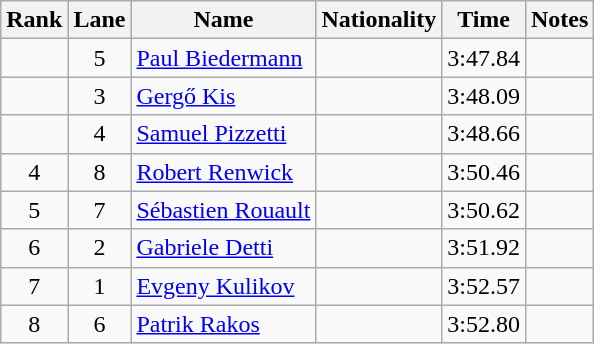<table class="wikitable sortable" style="text-align:center">
<tr>
<th>Rank</th>
<th>Lane</th>
<th>Name</th>
<th>Nationality</th>
<th>Time</th>
<th>Notes</th>
</tr>
<tr>
<td></td>
<td>5</td>
<td align=left><a href='#'>Paul Biedermann</a></td>
<td align=left></td>
<td>3:47.84</td>
<td></td>
</tr>
<tr>
<td></td>
<td>3</td>
<td align=left><a href='#'>Gergő Kis</a></td>
<td align=left></td>
<td>3:48.09</td>
<td></td>
</tr>
<tr>
<td></td>
<td>4</td>
<td align=left><a href='#'>Samuel Pizzetti</a></td>
<td align=left></td>
<td>3:48.66</td>
<td></td>
</tr>
<tr>
<td>4</td>
<td>8</td>
<td align=left><a href='#'>Robert Renwick</a></td>
<td align=left></td>
<td>3:50.46</td>
<td></td>
</tr>
<tr>
<td>5</td>
<td>7</td>
<td align=left><a href='#'>Sébastien Rouault</a></td>
<td align=left></td>
<td>3:50.62</td>
<td></td>
</tr>
<tr>
<td>6</td>
<td>2</td>
<td align=left><a href='#'>Gabriele Detti</a></td>
<td align=left></td>
<td>3:51.92</td>
<td></td>
</tr>
<tr>
<td>7</td>
<td>1</td>
<td align=left><a href='#'>Evgeny Kulikov</a></td>
<td align=left></td>
<td>3:52.57</td>
<td></td>
</tr>
<tr>
<td>8</td>
<td>6</td>
<td align=left><a href='#'>Patrik Rakos</a></td>
<td align=left></td>
<td>3:52.80</td>
<td></td>
</tr>
</table>
